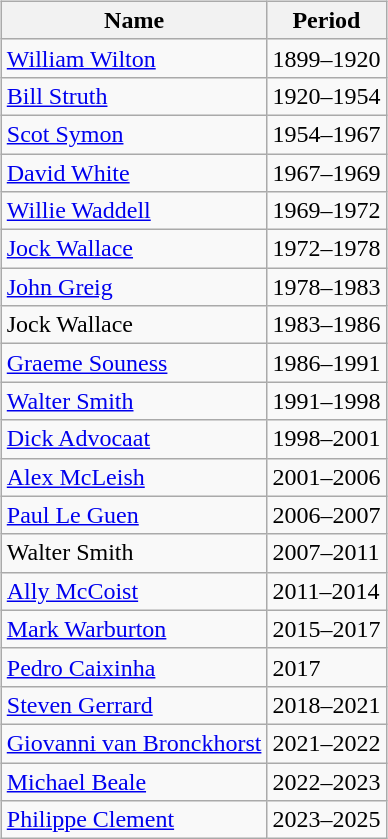<table>
<tr valign="top">
<td><br><table class="wikitable alternance">
<tr>
<th>Name</th>
<th>Period</th>
</tr>
<tr>
<td> <a href='#'>William Wilton</a></td>
<td>1899–1920</td>
</tr>
<tr>
<td> <a href='#'>Bill Struth</a></td>
<td>1920–1954</td>
</tr>
<tr>
<td> <a href='#'>Scot Symon</a></td>
<td>1954–1967</td>
</tr>
<tr>
<td> <a href='#'>David White</a></td>
<td>1967–1969</td>
</tr>
<tr>
<td> <a href='#'>Willie Waddell</a></td>
<td>1969–1972</td>
</tr>
<tr>
<td> <a href='#'>Jock Wallace</a></td>
<td>1972–1978</td>
</tr>
<tr>
<td> <a href='#'>John Greig</a></td>
<td>1978–1983</td>
</tr>
<tr>
<td> Jock Wallace</td>
<td>1983–1986</td>
</tr>
<tr>
<td> <a href='#'>Graeme Souness</a></td>
<td>1986–1991</td>
</tr>
<tr>
<td> <a href='#'>Walter Smith</a></td>
<td>1991–1998</td>
</tr>
<tr>
<td> <a href='#'>Dick Advocaat</a></td>
<td>1998–2001</td>
</tr>
<tr>
<td> <a href='#'>Alex McLeish</a></td>
<td>2001–2006</td>
</tr>
<tr>
<td> <a href='#'>Paul Le Guen</a></td>
<td>2006–2007</td>
</tr>
<tr>
<td> Walter Smith</td>
<td>2007–2011</td>
</tr>
<tr>
<td> <a href='#'>Ally McCoist</a></td>
<td>2011–2014</td>
</tr>
<tr>
<td> <a href='#'>Mark Warburton</a></td>
<td>2015–2017</td>
</tr>
<tr>
<td> <a href='#'>Pedro Caixinha</a></td>
<td>2017</td>
</tr>
<tr>
<td> <a href='#'>Steven Gerrard</a></td>
<td>2018–2021</td>
</tr>
<tr>
<td> <a href='#'>Giovanni van Bronckhorst</a></td>
<td>2021–2022</td>
</tr>
<tr>
<td> <a href='#'>Michael Beale</a></td>
<td>2022–2023</td>
</tr>
<tr>
<td> <a href='#'>Philippe Clement</a></td>
<td>2023–2025</td>
</tr>
</table>
</td>
</tr>
</table>
